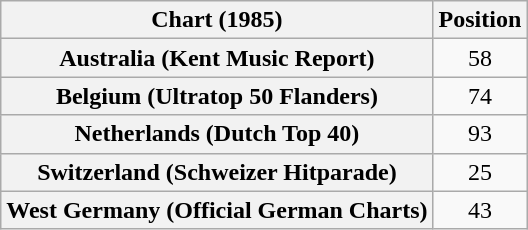<table class="wikitable sortable plainrowheaders" style="text-align:center">
<tr>
<th>Chart (1985)</th>
<th>Position</th>
</tr>
<tr>
<th scope="row">Australia (Kent Music Report)</th>
<td>58</td>
</tr>
<tr>
<th scope="row">Belgium (Ultratop 50 Flanders)</th>
<td>74</td>
</tr>
<tr>
<th scope="row">Netherlands (Dutch Top 40)</th>
<td>93</td>
</tr>
<tr>
<th scope="row">Switzerland (Schweizer Hitparade)</th>
<td>25</td>
</tr>
<tr>
<th scope="row">West Germany (Official German Charts)</th>
<td>43</td>
</tr>
</table>
